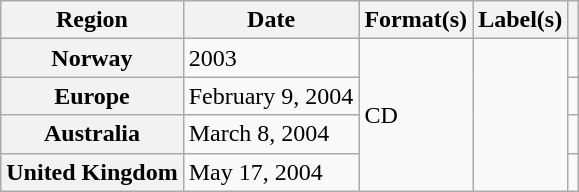<table class="wikitable plainrowheaders">
<tr>
<th scope="col">Region</th>
<th scope="col">Date</th>
<th scope="col">Format(s)</th>
<th scope="col">Label(s)</th>
<th scope="col"></th>
</tr>
<tr>
<th scope="row">Norway</th>
<td>2003</td>
<td rowspan="4">CD</td>
<td rowspan="4"></td>
<td></td>
</tr>
<tr>
<th scope="row">Europe</th>
<td>February 9, 2004</td>
<td></td>
</tr>
<tr>
<th scope="row">Australia</th>
<td>March 8, 2004</td>
<td></td>
</tr>
<tr>
<th scope="row">United Kingdom</th>
<td>May 17, 2004</td>
<td></td>
</tr>
</table>
